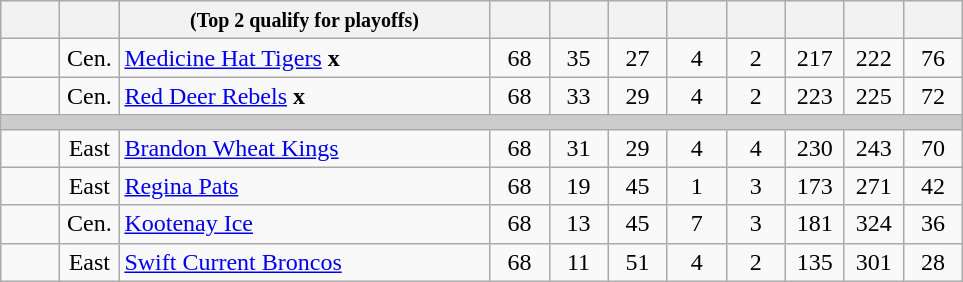<table class="wikitable sortable">
<tr>
<th style="width:2em"></th>
<th style="width:2em;"></th>
<th style="width:15em;" class="unsortable"><small>(Top 2 qualify for playoffs)</small></th>
<th style="width:2em;"></th>
<th style="width:2em;"></th>
<th style="width:2em;"></th>
<th style="width:2em;"></th>
<th style="width:2em;"></th>
<th style="width:2em;"></th>
<th style="width:2em;"></th>
<th style="width:2em;"></th>
</tr>
<tr style="text-align: center;">
<td></td>
<td>Cen.</td>
<td style="text-align:left;"><a href='#'>Medicine Hat Tigers</a> <strong>x</strong></td>
<td>68</td>
<td>35</td>
<td>27</td>
<td>4</td>
<td>2</td>
<td>217</td>
<td>222</td>
<td>76</td>
</tr>
<tr style="text-align: center;">
<td></td>
<td>Cen.</td>
<td style="text-align:left;"><a href='#'>Red Deer Rebels</a> <strong>x</strong></td>
<td>68</td>
<td>33</td>
<td>29</td>
<td>4</td>
<td>2</td>
<td>223</td>
<td>225</td>
<td>72</td>
</tr>
<tr style="color:#cccccc;background-color:#cccccc">
<td style="height:2px" colspan=11></td>
</tr>
<tr style="font-weight: ; text-align: center;">
<td></td>
<td>East</td>
<td style="text-align:left;"><a href='#'>Brandon Wheat Kings</a></td>
<td>68</td>
<td>31</td>
<td>29</td>
<td>4</td>
<td>4</td>
<td>230</td>
<td>243</td>
<td>70</td>
</tr>
<tr style="font-weight: ; text-align: center;">
<td></td>
<td>East</td>
<td style="text-align:left;"><a href='#'>Regina Pats</a></td>
<td>68</td>
<td>19</td>
<td>45</td>
<td>1</td>
<td>3</td>
<td>173</td>
<td>271</td>
<td>42</td>
</tr>
<tr style="text-align: center;">
<td></td>
<td>Cen.</td>
<td style="text-align:left;"><a href='#'>Kootenay Ice</a></td>
<td>68</td>
<td>13</td>
<td>45</td>
<td>7</td>
<td>3</td>
<td>181</td>
<td>324</td>
<td>36</td>
</tr>
<tr style="font-weight: ; text-align: center;">
<td></td>
<td>East</td>
<td style="text-align:left;"><a href='#'>Swift Current Broncos</a></td>
<td>68</td>
<td>11</td>
<td>51</td>
<td>4</td>
<td>2</td>
<td>135</td>
<td>301</td>
<td>28</td>
</tr>
</table>
